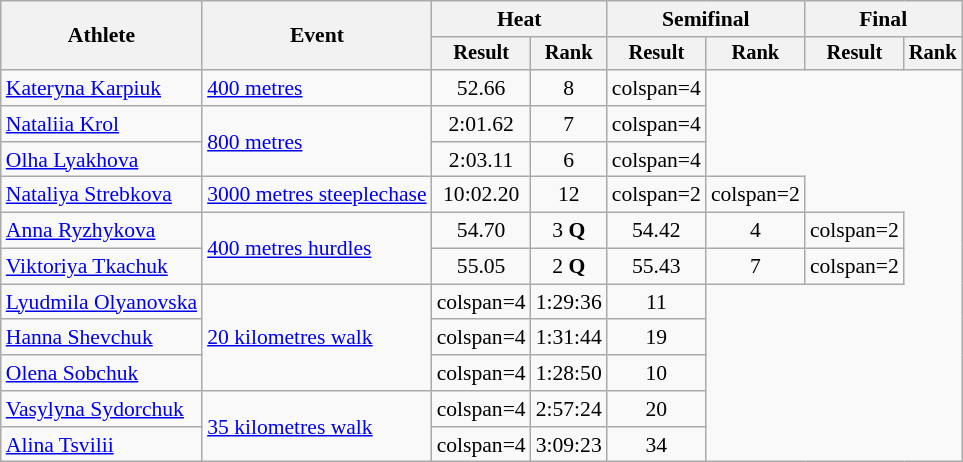<table class="wikitable" style="font-size:90%">
<tr>
<th rowspan="2">Athlete</th>
<th rowspan="2">Event</th>
<th colspan="2">Heat</th>
<th colspan="2">Semifinal</th>
<th colspan="2">Final</th>
</tr>
<tr style="font-size:95%">
<th>Result</th>
<th>Rank</th>
<th>Result</th>
<th>Rank</th>
<th>Result</th>
<th>Rank</th>
</tr>
<tr align=center>
<td align=left><a href='#'>Kateryna Karpiuk</a></td>
<td align=left><a href='#'>400 metres</a></td>
<td>52.66</td>
<td>8</td>
<td>colspan=4 </td>
</tr>
<tr align=center>
<td align=left><a href='#'>Nataliia Krol</a></td>
<td align=left rowspan=2><a href='#'>800 metres</a></td>
<td>2:01.62</td>
<td>7</td>
<td>colspan=4 </td>
</tr>
<tr align=center>
<td align=left><a href='#'>Olha Lyakhova</a></td>
<td>2:03.11</td>
<td>6</td>
<td>colspan=4 </td>
</tr>
<tr align=center>
<td align=left><a href='#'>Nataliya Strebkova</a></td>
<td align=left><a href='#'>3000 metres steeplechase</a></td>
<td>10:02.20</td>
<td>12</td>
<td>colspan=2</td>
<td>colspan=2 </td>
</tr>
<tr align=center>
<td align=left><a href='#'>Anna Ryzhykova</a></td>
<td align=left rowspan=2><a href='#'>400 metres hurdles</a></td>
<td>54.70</td>
<td>3 <strong>Q</strong></td>
<td>54.42 </td>
<td>4</td>
<td>colspan=2 </td>
</tr>
<tr align=center>
<td align=left><a href='#'>Viktoriya Tkachuk</a></td>
<td>55.05</td>
<td>2 <strong>Q</strong></td>
<td>55.43</td>
<td>7</td>
<td>colspan=2 </td>
</tr>
<tr align=center>
<td align=left><a href='#'>Lyudmila Olyanovska</a></td>
<td align=left rowspan=3><a href='#'>20 kilometres walk</a></td>
<td>colspan=4</td>
<td>1:29:36 </td>
<td>11</td>
</tr>
<tr align=center>
<td align=left><a href='#'>Hanna Shevchuk</a></td>
<td>colspan=4</td>
<td>1:31:44 </td>
<td>19</td>
</tr>
<tr align=center>
<td align=left><a href='#'>Olena Sobchuk</a></td>
<td>colspan=4</td>
<td>1:28:50  </td>
<td>10</td>
</tr>
<tr align=center>
<td align=left><a href='#'>Vasylyna Sydorchuk</a></td>
<td align=left rowspan=2><a href='#'>35 kilometres walk</a></td>
<td>colspan=4</td>
<td>2:57:24</td>
<td>20</td>
</tr>
<tr align=center>
<td align=left><a href='#'>Alina Tsvilii</a></td>
<td>colspan=4</td>
<td>3:09:23</td>
<td>34</td>
</tr>
</table>
